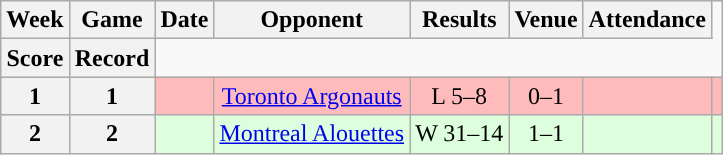<table class="wikitable" style="text-align:center">
<tr>
<th>Week</th>
<th>Game</th>
<th>Date</th>
<th>Opponent</th>
<th>Results</th>
<th>Venue</th>
<th>Attendance</th>
</tr>
<tr>
<th>Score</th>
<th>Record</th>
</tr>
<tr style="background:#ffbbbb">
<th>1</th>
<th>1</th>
<td></td>
<td><a href='#'>Toronto Argonauts</a></td>
<td>L 5–8</td>
<td>0–1</td>
<td></td>
<td></td>
</tr>
<tr style="background:#ddffdd">
<th>2</th>
<th>2</th>
<td></td>
<td><a href='#'>Montreal Alouettes</a></td>
<td>W 31–14</td>
<td>1–1</td>
<td></td>
<td></td>
</tr>
</table>
